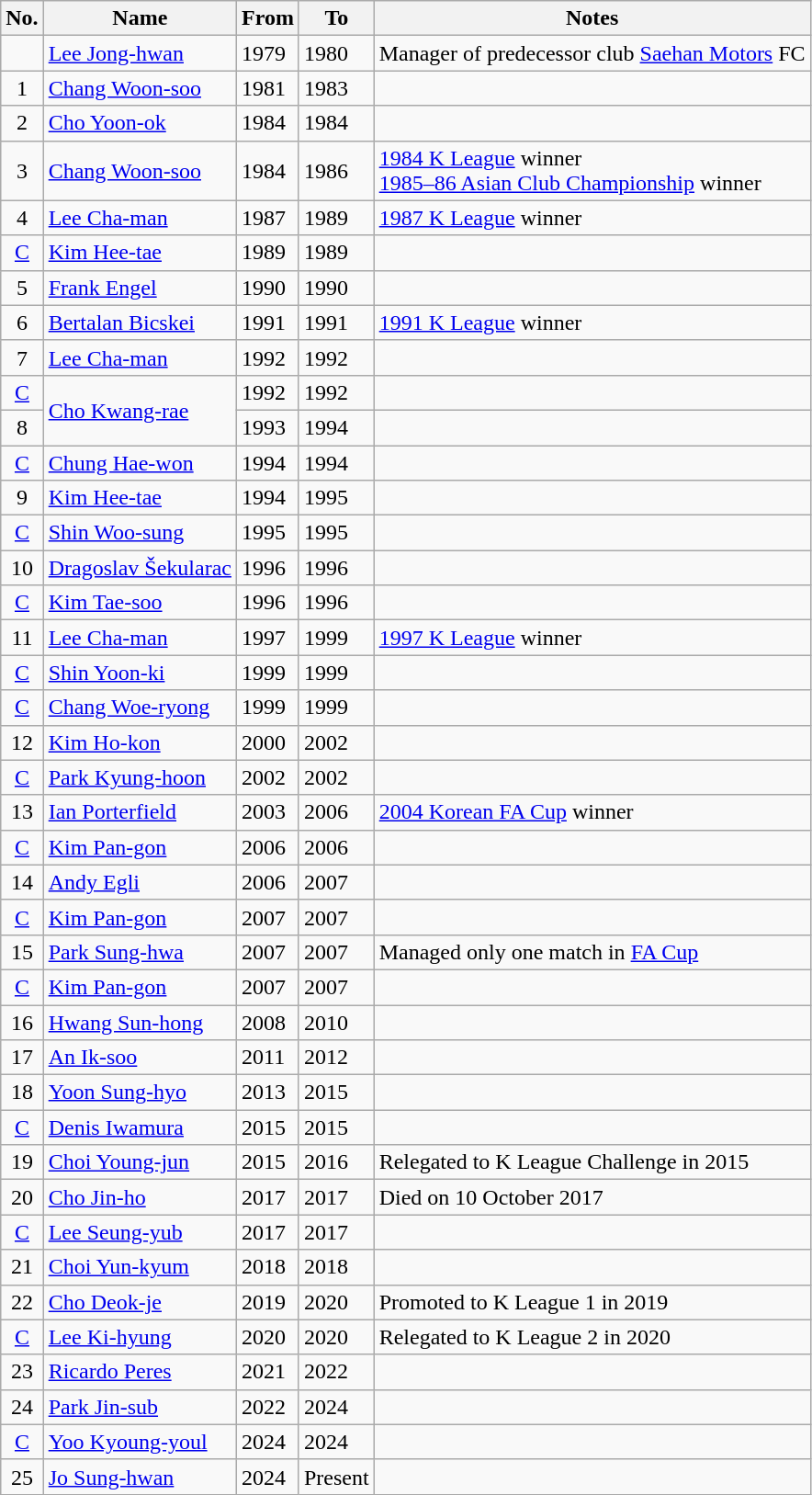<table class="wikitable">
<tr>
<th>No.</th>
<th>Name</th>
<th>From</th>
<th>To</th>
<th>Notes</th>
</tr>
<tr>
<td></td>
<td> <a href='#'>Lee Jong-hwan</a></td>
<td>1979</td>
<td>1980</td>
<td>Manager of predecessor club <a href='#'>Saehan Motors</a> FC</td>
</tr>
<tr>
<td align=center>1</td>
<td> <a href='#'>Chang Woon-soo</a></td>
<td>1981</td>
<td>1983</td>
<td></td>
</tr>
<tr>
<td align=center>2</td>
<td> <a href='#'>Cho Yoon-ok</a></td>
<td>1984</td>
<td>1984</td>
<td></td>
</tr>
<tr>
<td align=center>3</td>
<td> <a href='#'>Chang Woon-soo</a></td>
<td>1984</td>
<td>1986</td>
<td><a href='#'>1984 K League</a> winner<br><a href='#'>1985–86 Asian Club Championship</a> winner</td>
</tr>
<tr>
<td align=center>4</td>
<td> <a href='#'>Lee Cha-man</a></td>
<td>1987</td>
<td>1989</td>
<td><a href='#'>1987 K League</a> winner</td>
</tr>
<tr>
<td align=center><a href='#'>C</a></td>
<td> <a href='#'>Kim Hee-tae</a></td>
<td>1989</td>
<td>1989</td>
<td></td>
</tr>
<tr>
<td align=center>5</td>
<td> <a href='#'>Frank Engel</a></td>
<td>1990</td>
<td>1990</td>
<td></td>
</tr>
<tr>
<td align=center>6</td>
<td> <a href='#'>Bertalan Bicskei</a></td>
<td>1991</td>
<td>1991</td>
<td><a href='#'>1991 K League</a> winner</td>
</tr>
<tr>
<td align=center>7</td>
<td> <a href='#'>Lee Cha-man</a></td>
<td>1992</td>
<td>1992</td>
<td></td>
</tr>
<tr>
<td align=center><a href='#'>C</a></td>
<td rowspan="2"> <a href='#'>Cho Kwang-rae</a></td>
<td>1992</td>
<td>1992</td>
<td></td>
</tr>
<tr>
<td align=center>8</td>
<td>1993</td>
<td>1994</td>
<td></td>
</tr>
<tr>
<td align=center><a href='#'>C</a></td>
<td> <a href='#'>Chung Hae-won</a></td>
<td>1994</td>
<td>1994</td>
<td></td>
</tr>
<tr>
<td align=center>9</td>
<td> <a href='#'>Kim Hee-tae</a></td>
<td>1994</td>
<td>1995</td>
<td></td>
</tr>
<tr>
<td align=center><a href='#'>C</a></td>
<td> <a href='#'>Shin Woo-sung</a></td>
<td>1995</td>
<td>1995</td>
<td></td>
</tr>
<tr>
<td align=center>10</td>
<td> <a href='#'>Dragoslav Šekularac</a></td>
<td>1996</td>
<td>1996</td>
<td></td>
</tr>
<tr>
<td align=center><a href='#'>C</a></td>
<td> <a href='#'>Kim Tae-soo</a></td>
<td>1996</td>
<td>1996</td>
<td></td>
</tr>
<tr>
<td align=center>11</td>
<td> <a href='#'>Lee Cha-man</a></td>
<td>1997</td>
<td>1999</td>
<td><a href='#'>1997 K League</a> winner</td>
</tr>
<tr>
<td align=center><a href='#'>C</a></td>
<td> <a href='#'>Shin Yoon-ki</a></td>
<td>1999</td>
<td>1999</td>
<td></td>
</tr>
<tr>
<td align=center><a href='#'>C</a></td>
<td> <a href='#'>Chang Woe-ryong</a></td>
<td>1999</td>
<td>1999</td>
<td></td>
</tr>
<tr>
<td align=center>12</td>
<td> <a href='#'>Kim Ho-kon</a></td>
<td>2000</td>
<td>2002</td>
<td></td>
</tr>
<tr>
<td align=center><a href='#'>C</a></td>
<td> <a href='#'>Park Kyung-hoon</a></td>
<td>2002</td>
<td>2002</td>
<td></td>
</tr>
<tr>
<td align=center>13</td>
<td> <a href='#'>Ian Porterfield</a></td>
<td>2003</td>
<td>2006</td>
<td><a href='#'>2004 Korean FA Cup</a> winner</td>
</tr>
<tr>
<td align=center><a href='#'>C</a></td>
<td> <a href='#'>Kim Pan-gon</a></td>
<td>2006</td>
<td>2006</td>
<td></td>
</tr>
<tr>
<td align=center>14</td>
<td> <a href='#'>Andy Egli</a></td>
<td>2006</td>
<td>2007</td>
<td></td>
</tr>
<tr>
<td align=center><a href='#'>C</a></td>
<td> <a href='#'>Kim Pan-gon</a></td>
<td>2007</td>
<td>2007</td>
<td></td>
</tr>
<tr>
<td align=center>15</td>
<td> <a href='#'>Park Sung-hwa</a></td>
<td>2007</td>
<td>2007</td>
<td>Managed only one match in <a href='#'>FA Cup</a></td>
</tr>
<tr>
<td align=center><a href='#'>C</a></td>
<td> <a href='#'>Kim Pan-gon</a></td>
<td>2007</td>
<td>2007</td>
<td></td>
</tr>
<tr>
<td align=center>16</td>
<td> <a href='#'>Hwang Sun-hong</a></td>
<td>2008</td>
<td>2010</td>
<td></td>
</tr>
<tr>
<td align=center>17</td>
<td> <a href='#'>An Ik-soo</a></td>
<td>2011</td>
<td>2012</td>
<td></td>
</tr>
<tr>
<td align=center>18</td>
<td> <a href='#'>Yoon Sung-hyo</a></td>
<td>2013</td>
<td>2015</td>
<td></td>
</tr>
<tr>
<td align=center><a href='#'>C</a></td>
<td> <a href='#'>Denis Iwamura</a></td>
<td>2015</td>
<td>2015</td>
<td></td>
</tr>
<tr>
<td align=center>19</td>
<td> <a href='#'>Choi Young-jun</a></td>
<td>2015</td>
<td>2016</td>
<td>Relegated to K League Challenge in 2015</td>
</tr>
<tr>
<td align=center>20</td>
<td> <a href='#'>Cho Jin-ho</a></td>
<td>2017</td>
<td>2017</td>
<td>Died on 10 October 2017</td>
</tr>
<tr>
<td align=center><a href='#'>C</a></td>
<td> <a href='#'>Lee Seung-yub</a></td>
<td>2017</td>
<td>2017</td>
<td></td>
</tr>
<tr>
<td align=center>21</td>
<td> <a href='#'>Choi Yun-kyum</a></td>
<td>2018</td>
<td>2018</td>
<td></td>
</tr>
<tr>
<td align=center>22</td>
<td> <a href='#'>Cho Deok-je</a></td>
<td>2019</td>
<td>2020</td>
<td>Promoted to K League 1 in 2019</td>
</tr>
<tr>
<td align=center><a href='#'>C</a></td>
<td> <a href='#'>Lee Ki-hyung</a></td>
<td>2020</td>
<td>2020</td>
<td>Relegated to K League 2 in 2020</td>
</tr>
<tr>
<td align=center>23</td>
<td> <a href='#'>Ricardo Peres</a></td>
<td>2021</td>
<td>2022</td>
<td></td>
</tr>
<tr>
<td align=center>24</td>
<td> <a href='#'>Park Jin-sub</a></td>
<td>2022</td>
<td>2024</td>
<td></td>
</tr>
<tr>
<td align=center><a href='#'>C</a></td>
<td> <a href='#'>Yoo Kyoung-youl</a></td>
<td>2024</td>
<td>2024</td>
<td></td>
</tr>
<tr>
<td align=center>25</td>
<td> <a href='#'>Jo Sung-hwan</a></td>
<td>2024</td>
<td>Present</td>
<td></td>
</tr>
</table>
